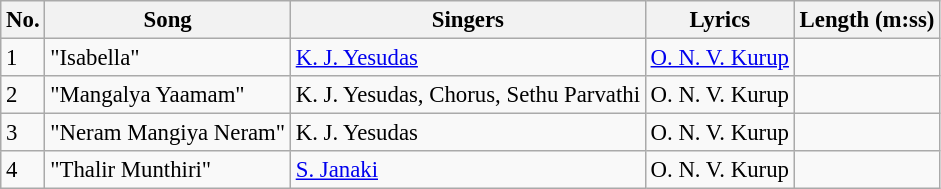<table class="wikitable" style="font-size:95%;">
<tr>
<th>No.</th>
<th>Song</th>
<th>Singers</th>
<th>Lyrics</th>
<th>Length (m:ss)</th>
</tr>
<tr>
<td>1</td>
<td>"Isabella"</td>
<td><a href='#'>K. J. Yesudas</a></td>
<td><a href='#'>O. N. V. Kurup</a></td>
<td></td>
</tr>
<tr>
<td>2</td>
<td>"Mangalya Yaamam"</td>
<td>K. J. Yesudas, Chorus, Sethu Parvathi</td>
<td>O. N. V. Kurup</td>
<td></td>
</tr>
<tr>
<td>3</td>
<td>"Neram Mangiya Neram"</td>
<td>K. J. Yesudas</td>
<td>O. N. V. Kurup</td>
<td></td>
</tr>
<tr>
<td>4</td>
<td>"Thalir Munthiri"</td>
<td><a href='#'>S. Janaki</a></td>
<td>O. N. V. Kurup</td>
<td></td>
</tr>
</table>
